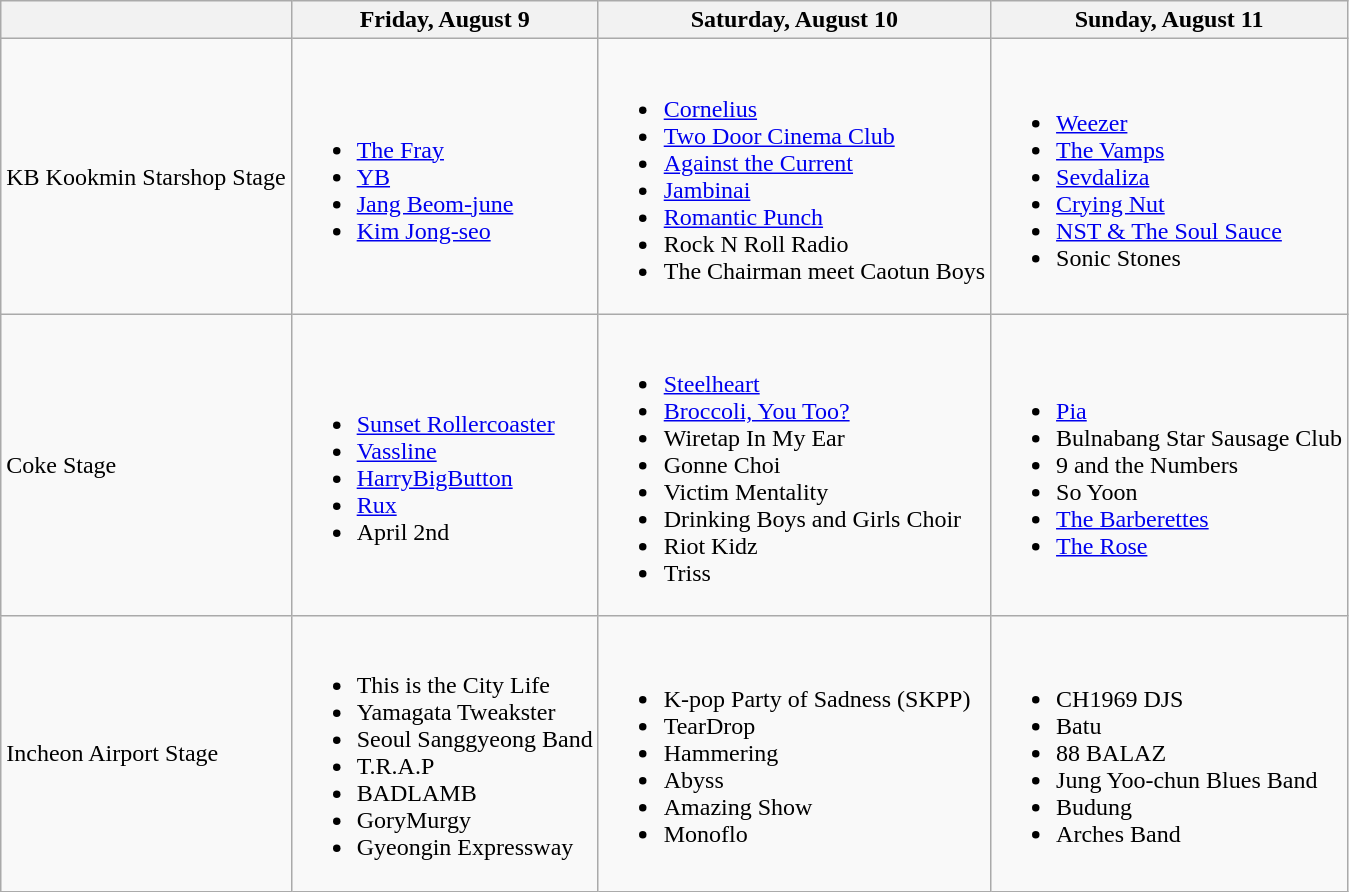<table class="wikitable">
<tr>
<th></th>
<th>Friday, August 9</th>
<th>Saturday, August 10</th>
<th>Sunday, August 11</th>
</tr>
<tr>
<td>KB Kookmin Starshop Stage</td>
<td><br><ul><li><a href='#'>The Fray</a></li><li><a href='#'>YB</a></li><li><a href='#'>Jang Beom-june</a></li><li><a href='#'>Kim Jong-seo</a></li></ul></td>
<td><br><ul><li><a href='#'>Cornelius</a></li><li><a href='#'>Two Door Cinema Club</a></li><li><a href='#'>Against the Current</a></li><li><a href='#'>Jambinai</a></li><li><a href='#'>Romantic Punch</a></li><li>Rock N Roll Radio</li><li>The Chairman meet Caotun Boys</li></ul></td>
<td><br><ul><li><a href='#'>Weezer</a></li><li><a href='#'>The Vamps</a></li><li><a href='#'>Sevdaliza</a></li><li><a href='#'>Crying Nut</a></li><li><a href='#'>NST & The Soul Sauce</a></li><li>Sonic Stones</li></ul></td>
</tr>
<tr>
<td>Coke Stage</td>
<td><br><ul><li><a href='#'>Sunset Rollercoaster</a></li><li><a href='#'>Vassline</a></li><li><a href='#'>HarryBigButton</a></li><li><a href='#'>Rux</a></li><li>April 2nd</li></ul></td>
<td><br><ul><li><a href='#'>Steelheart</a></li><li><a href='#'>Broccoli, You Too?</a></li><li>Wiretap In My Ear</li><li>Gonne Choi</li><li>Victim Mentality</li><li>Drinking Boys and Girls Choir</li><li>Riot Kidz</li><li>Triss</li></ul></td>
<td><br><ul><li><a href='#'>Pia</a></li><li>Bulnabang Star Sausage Club</li><li>9 and the Numbers</li><li>So Yoon</li><li><a href='#'>The Barberettes</a></li><li><a href='#'>The Rose</a></li></ul></td>
</tr>
<tr>
<td>Incheon Airport Stage</td>
<td><br><ul><li>This is the City Life<br></li><li>Yamagata Tweakster</li><li>Seoul Sanggyeong Band</li><li>T.R.A.P</li><li>BADLAMB</li><li>GoryMurgy</li><li>Gyeongin Expressway</li></ul></td>
<td><br><ul><li>K-pop Party of Sadness (SKPP)<br></li><li>TearDrop</li><li>Hammering</li><li>Abyss</li><li>Amazing Show</li><li>Monoflo</li></ul></td>
<td><br><ul><li>CH1969 DJS<br></li><li>Batu</li><li>88 BALAZ</li><li>Jung Yoo-chun Blues Band</li><li>Budung</li><li>Arches Band</li></ul></td>
</tr>
</table>
